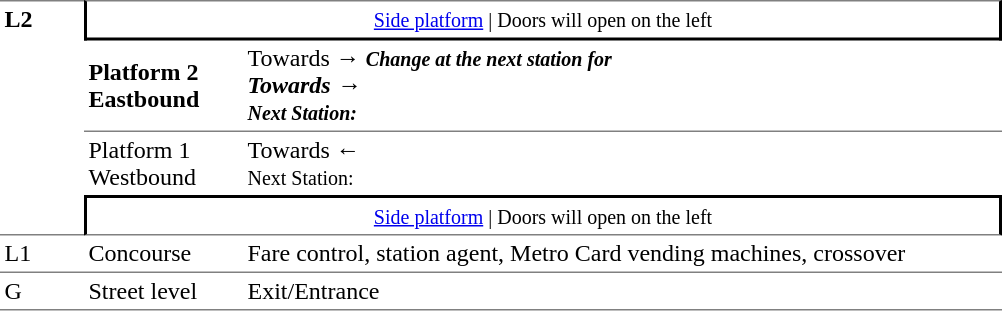<table table border=0 cellspacing=0 cellpadding=3>
<tr>
<td style="border-top:solid 1px grey;border-bottom:solid 1px grey;" width=50 rowspan=4 valign=top><strong>L2</strong></td>
<td style="border-top:solid 1px grey;border-right:solid 2px black;border-left:solid 2px black;border-bottom:solid 2px black;text-align:center;" colspan=2><small><a href='#'>Side platform</a> | Doors will open on the left </small></td>
</tr>
<tr>
<td style="border-bottom:solid 1px grey;" width=100><span><strong>Platform 2</strong><br><strong>Eastbound</strong></span></td>
<td style="border-bottom:solid 1px grey;" width=500>Towards →  <small><strong><em>Change at the next station for <strong><em></small> <br>Towards → <br><small></strong>Next Station:<strong> </small></td>
</tr>
<tr>
<td><span></strong>Platform 1<strong><br></strong>Westbound<strong></span></td>
<td><span></span>Towards ← <br><small></strong>Next Station:<strong> </small></td>
</tr>
<tr>
<td style="border-top:solid 2px black;border-right:solid 2px black;border-left:solid 2px black;border-bottom:solid 1px grey;" colspan=2  align=center><small><a href='#'>Side platform</a> | Doors will open on the left </small></td>
</tr>
<tr>
<td valign=top></strong>L1<strong></td>
<td valign=top>Concourse</td>
<td valign=top>Fare control, station agent, Metro Card vending machines, crossover</td>
</tr>
<tr>
<td style="border-bottom:solid 1px grey;border-top:solid 1px grey;" width=50 valign=top></strong>G<strong></td>
<td style="border-top:solid 1px grey;border-bottom:solid 1px grey;" width=100 valign=top>Street level</td>
<td style="border-top:solid 1px grey;border-bottom:solid 1px grey;" width=500 valign=top>Exit/Entrance</td>
</tr>
</table>
